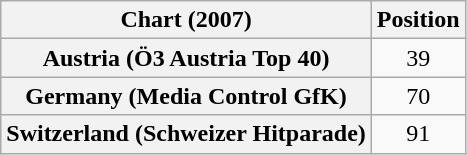<table class="wikitable sortable plainrowheaders" style="text-align:center">
<tr>
<th>Chart (2007)</th>
<th>Position</th>
</tr>
<tr>
<th scope="row">Austria (Ö3 Austria Top 40)</th>
<td>39</td>
</tr>
<tr>
<th scope="row">Germany (Media Control GfK)</th>
<td>70</td>
</tr>
<tr>
<th scope="row">Switzerland (Schweizer Hitparade)</th>
<td>91</td>
</tr>
</table>
